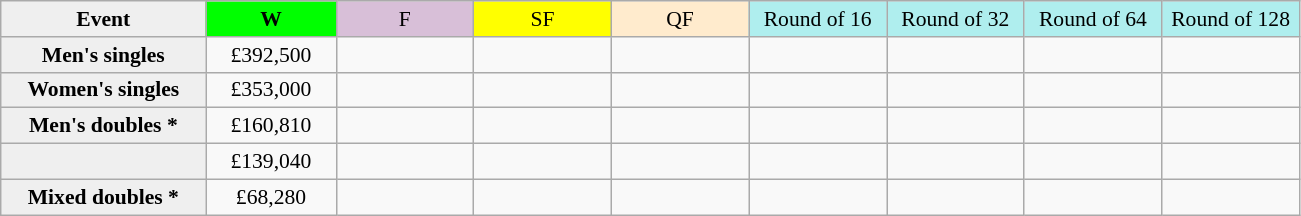<table class=wikitable style=font-size:90%;text-align:center>
<tr>
<td style="width:130px; background:#efefef;"><strong>Event</strong></td>
<td style="width:80px; background:lime;"><strong>W</strong></td>
<td style="width:85px; background:thistle;">F</td>
<td style="width:85px; background:#ff0;">SF</td>
<td style="width:85px; background:#ffebcd;">QF</td>
<td style="width:85px; background:#afeeee;">Round of 16</td>
<td style="width:85px; background:#afeeee;">Round of 32</td>
<td style="width:85px; background:#afeeee;">Round of 64</td>
<td style="width:85px; background:#afeeee;">Round of 128</td>
</tr>
<tr>
<td style="background:#efefef;"><strong>Men's singles</strong></td>
<td>£392,500</td>
<td></td>
<td></td>
<td></td>
<td></td>
<td></td>
<td></td>
<td></td>
</tr>
<tr>
<td style="background:#efefef;"><strong>Women's singles</strong></td>
<td>£353,000</td>
<td></td>
<td></td>
<td></td>
<td></td>
<td></td>
<td></td>
<td></td>
</tr>
<tr>
<td style="background:#efefef;"><strong>Men's doubles *</strong></td>
<td>£160,810</td>
<td></td>
<td></td>
<td></td>
<td></td>
<td></td>
<td></td>
<td></td>
</tr>
<tr>
<td style="background:#efefef;"><strong></strong></td>
<td>£139,040</td>
<td></td>
<td></td>
<td></td>
<td></td>
<td></td>
<td></td>
<td></td>
</tr>
<tr>
<td style="background:#efefef;"><strong>Mixed doubles *</strong></td>
<td>£68,280</td>
<td></td>
<td></td>
<td></td>
<td></td>
<td></td>
<td></td>
<td></td>
</tr>
</table>
